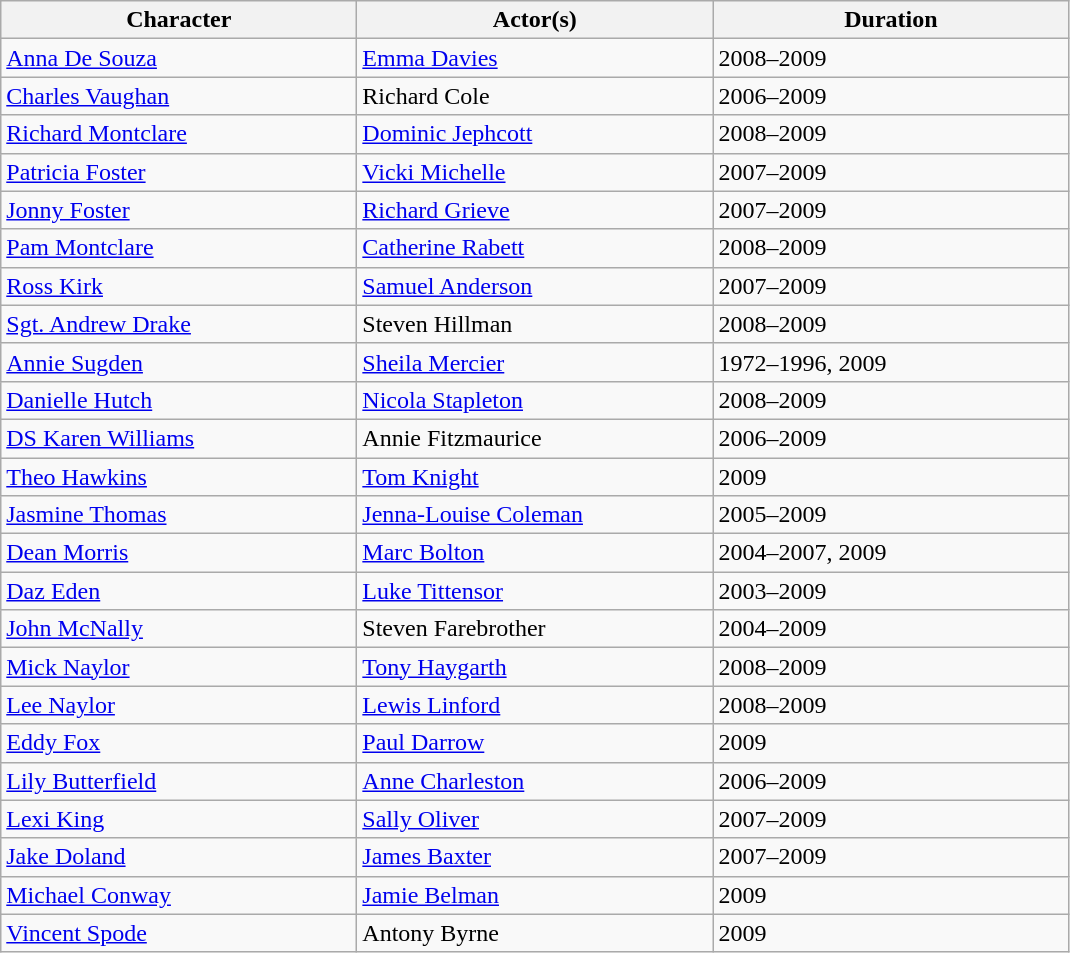<table class="wikitable">
<tr>
<th scope="col" width="230">Character</th>
<th scope="col" width="230">Actor(s)</th>
<th scope="col" width="230">Duration</th>
</tr>
<tr>
<td><a href='#'>Anna De Souza</a></td>
<td><a href='#'>Emma Davies</a></td>
<td>2008–2009</td>
</tr>
<tr>
<td><a href='#'>Charles Vaughan</a></td>
<td>Richard Cole</td>
<td>2006–2009</td>
</tr>
<tr>
<td><a href='#'>Richard Montclare</a></td>
<td><a href='#'>Dominic Jephcott</a></td>
<td>2008–2009</td>
</tr>
<tr>
<td><a href='#'>Patricia Foster</a></td>
<td><a href='#'>Vicki Michelle</a></td>
<td>2007–2009</td>
</tr>
<tr>
<td><a href='#'>Jonny Foster</a></td>
<td><a href='#'>Richard Grieve</a></td>
<td>2007–2009</td>
</tr>
<tr>
<td><a href='#'>Pam Montclare</a></td>
<td><a href='#'>Catherine Rabett</a></td>
<td>2008–2009</td>
</tr>
<tr>
<td><a href='#'>Ross Kirk</a></td>
<td><a href='#'>Samuel Anderson</a></td>
<td>2007–2009</td>
</tr>
<tr>
<td><a href='#'>Sgt. Andrew Drake</a></td>
<td>Steven Hillman</td>
<td>2008–2009</td>
</tr>
<tr>
<td><a href='#'>Annie Sugden</a></td>
<td><a href='#'>Sheila Mercier</a></td>
<td>1972–1996, 2009</td>
</tr>
<tr>
<td><a href='#'>Danielle Hutch</a></td>
<td><a href='#'>Nicola Stapleton</a></td>
<td>2008–2009</td>
</tr>
<tr>
<td><a href='#'>DS Karen Williams</a></td>
<td>Annie Fitzmaurice</td>
<td>2006–2009</td>
</tr>
<tr>
<td><a href='#'>Theo Hawkins</a></td>
<td><a href='#'>Tom Knight</a></td>
<td>2009</td>
</tr>
<tr>
<td><a href='#'>Jasmine Thomas</a></td>
<td><a href='#'>Jenna-Louise Coleman</a></td>
<td>2005–2009</td>
</tr>
<tr>
<td><a href='#'>Dean Morris</a></td>
<td><a href='#'>Marc Bolton</a></td>
<td>2004–2007, 2009</td>
</tr>
<tr>
<td><a href='#'>Daz Eden</a></td>
<td><a href='#'>Luke Tittensor</a></td>
<td>2003–2009</td>
</tr>
<tr>
<td><a href='#'>John McNally</a></td>
<td>Steven Farebrother</td>
<td>2004–2009</td>
</tr>
<tr>
<td><a href='#'>Mick Naylor</a></td>
<td><a href='#'>Tony Haygarth</a></td>
<td>2008–2009</td>
</tr>
<tr>
<td><a href='#'>Lee Naylor</a></td>
<td><a href='#'>Lewis Linford</a></td>
<td>2008–2009</td>
</tr>
<tr>
<td><a href='#'>Eddy Fox</a></td>
<td><a href='#'>Paul Darrow</a></td>
<td>2009</td>
</tr>
<tr>
<td><a href='#'>Lily Butterfield</a></td>
<td><a href='#'>Anne Charleston</a></td>
<td>2006–2009</td>
</tr>
<tr>
<td><a href='#'>Lexi King</a></td>
<td><a href='#'>Sally Oliver</a></td>
<td>2007–2009</td>
</tr>
<tr>
<td><a href='#'>Jake Doland</a></td>
<td><a href='#'>James Baxter</a></td>
<td>2007–2009</td>
</tr>
<tr>
<td><a href='#'>Michael Conway</a></td>
<td><a href='#'>Jamie Belman</a></td>
<td>2009</td>
</tr>
<tr>
<td><a href='#'>Vincent Spode</a></td>
<td>Antony Byrne</td>
<td>2009</td>
</tr>
</table>
